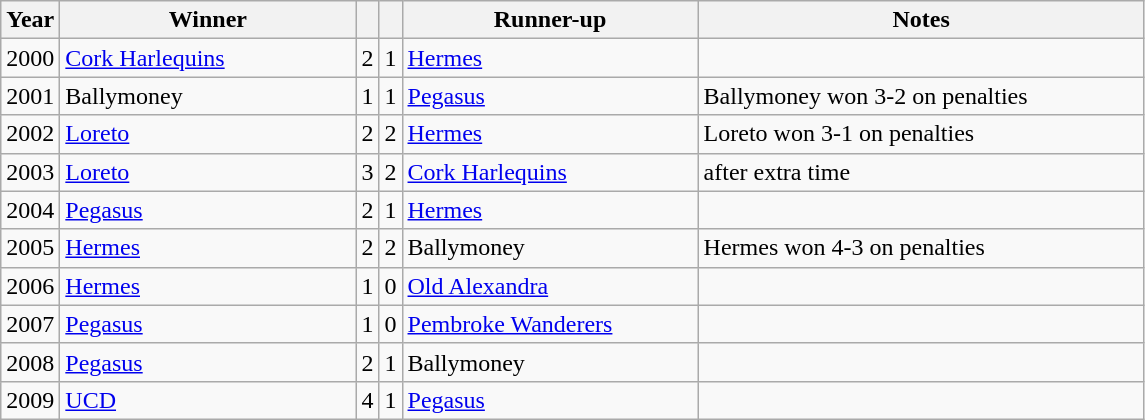<table class="wikitable">
<tr>
<th>Year</th>
<th>Winner</th>
<th></th>
<th></th>
<th>Runner-up</th>
<th>Notes</th>
</tr>
<tr>
<td align="center">2000</td>
<td width=190><a href='#'>Cork Harlequins</a></td>
<td align="center">2</td>
<td align="center">1</td>
<td width=190><a href='#'>Hermes</a></td>
<td width=290></td>
</tr>
<tr>
<td align="center">2001</td>
<td>Ballymoney</td>
<td align="center">1</td>
<td align="center">1</td>
<td><a href='#'>Pegasus</a></td>
<td>Ballymoney won 3-2 on penalties </td>
</tr>
<tr>
<td align="center">2002</td>
<td><a href='#'>Loreto</a></td>
<td align="center">2</td>
<td align="center">2</td>
<td><a href='#'>Hermes</a></td>
<td>Loreto won 3-1 on penalties </td>
</tr>
<tr>
<td align="center">2003</td>
<td><a href='#'>Loreto</a></td>
<td align="center">3</td>
<td align="center">2</td>
<td><a href='#'>Cork Harlequins</a></td>
<td>after extra time </td>
</tr>
<tr>
<td align="center">2004</td>
<td><a href='#'>Pegasus</a></td>
<td align="center">2</td>
<td align="center">1</td>
<td><a href='#'>Hermes</a></td>
<td></td>
</tr>
<tr>
<td align="center">2005</td>
<td><a href='#'>Hermes</a></td>
<td align="center">2</td>
<td align="center">2</td>
<td>Ballymoney</td>
<td>Hermes won 4-3 on penalties </td>
</tr>
<tr>
<td align="center">2006</td>
<td><a href='#'>Hermes</a></td>
<td align="center">1</td>
<td align="center">0</td>
<td><a href='#'>Old Alexandra</a></td>
<td></td>
</tr>
<tr>
<td align="center">2007</td>
<td><a href='#'>Pegasus</a></td>
<td align="center">1</td>
<td align="center">0</td>
<td><a href='#'>Pembroke Wanderers</a></td>
<td></td>
</tr>
<tr>
<td align="center">2008</td>
<td><a href='#'>Pegasus</a></td>
<td align="center">2</td>
<td align="center">1</td>
<td>Ballymoney</td>
<td></td>
</tr>
<tr>
<td align="center">2009</td>
<td><a href='#'>UCD</a></td>
<td align="center">4</td>
<td align="center">1</td>
<td><a href='#'>Pegasus</a></td>
<td></td>
</tr>
</table>
